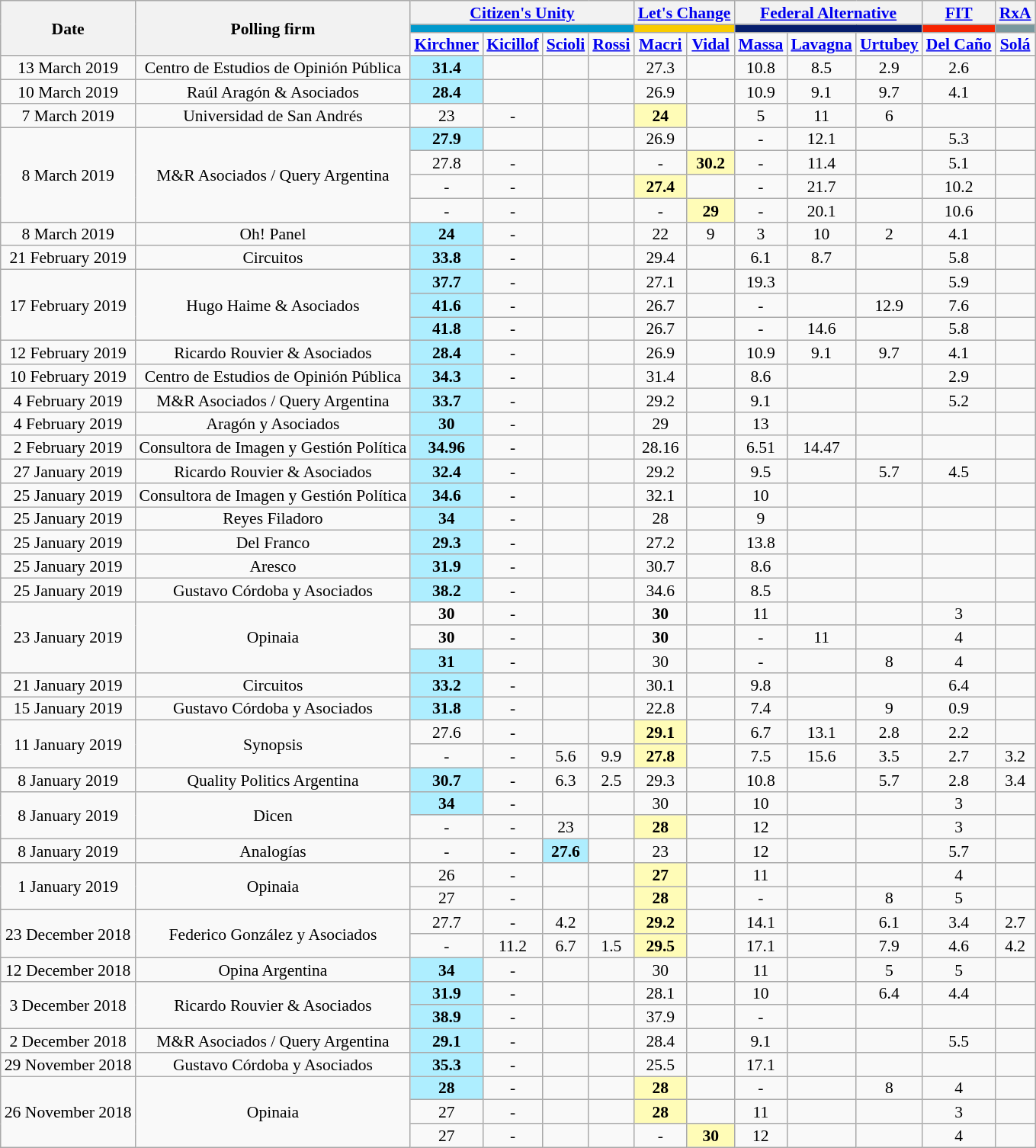<table class="wikitable" style="text-align:center;font-size:90%;line-height:14px;">
<tr>
<th rowspan="3">Date</th>
<th rowspan="3">Polling firm</th>
<th colspan="4" class="unsortable"><a href='#'>Citizen's Unity</a></th>
<th colspan="2" class="unsortable"><a href='#'>Let's Change</a></th>
<th colspan="3" class="unsortable"><a href='#'>Federal Alternative</a></th>
<th class="unsortable"><a href='#'>FIT</a></th>
<th class="unsortable"><a href='#'>RxA</a></th>
</tr>
<tr>
<td colspan="4" class="sortable" style="background:#0099cc;"></td>
<td colspan="2" class="sortable" style="background:#f9cc00;"></td>
<td colspan="3" class="sortable" style="background:#061e6d;"></td>
<td class="sortable" style="background:#F72300;"></td>
<td class="sortable" style="background:#79989e;"></td>
</tr>
<tr>
<td><a href='#'><strong>Kirchner</strong></a></td>
<td><strong><a href='#'>Kicillof</a></strong></td>
<td><strong><a href='#'>Scioli</a></strong></td>
<td><strong><a href='#'>Rossi</a></strong></td>
<td><strong><a href='#'>Macri</a></strong></td>
<td><strong><a href='#'>Vidal</a></strong></td>
<td><strong><a href='#'>Massa</a></strong></td>
<td><strong><a href='#'>Lavagna</a></strong></td>
<td><strong><a href='#'>Urtubey</a></strong></td>
<td><strong><a href='#'>Del Caño</a></strong></td>
<td><strong><a href='#'>Solá</a></strong></td>
</tr>
<tr>
<td>13 March 2019</td>
<td>Centro de Estudios de Opinión Pública</td>
<td bgcolor=#aeeeff><strong>31.4</strong></td>
<td></td>
<td></td>
<td></td>
<td>27.3</td>
<td></td>
<td>10.8</td>
<td>8.5</td>
<td>2.9</td>
<td>2.6</td>
<td></td>
</tr>
<tr>
<td>10 March 2019</td>
<td>Raúl Aragón & Asociados</td>
<td bgcolor=#aeeeff><strong>28.4</strong></td>
<td></td>
<td></td>
<td></td>
<td>26.9</td>
<td></td>
<td>10.9</td>
<td>9.1</td>
<td>9.7</td>
<td>4.1</td>
<td></td>
</tr>
<tr>
<td>7 March 2019</td>
<td>Universidad de San Andrés</td>
<td>23</td>
<td>-</td>
<td></td>
<td></td>
<td bgcolor=#fffcb7><strong>24</strong></td>
<td></td>
<td>5</td>
<td>11</td>
<td>6</td>
<td></td>
<td></td>
</tr>
<tr>
<td rowspan="4">8 March 2019</td>
<td rowspan="4">M&R Asociados / Query Argentina</td>
<td bgcolor=#aeeeff><strong>27.9</strong></td>
<td></td>
<td></td>
<td></td>
<td>26.9</td>
<td></td>
<td>-</td>
<td>12.1</td>
<td></td>
<td>5.3</td>
<td></td>
</tr>
<tr>
<td>27.8</td>
<td>-</td>
<td></td>
<td></td>
<td>-</td>
<td bgcolor=#fffcb7><strong>30.2</strong></td>
<td>-</td>
<td>11.4</td>
<td></td>
<td>5.1</td>
<td></td>
</tr>
<tr>
<td>-</td>
<td>-</td>
<td></td>
<td></td>
<td bgcolor=#fffcb7><strong>27.4</strong></td>
<td></td>
<td>-</td>
<td>21.7</td>
<td></td>
<td>10.2</td>
<td></td>
</tr>
<tr>
<td>-</td>
<td>-</td>
<td></td>
<td></td>
<td>-</td>
<td bgcolor=#fffcb7><strong>29</strong></td>
<td>-</td>
<td>20.1</td>
<td></td>
<td>10.6</td>
<td></td>
</tr>
<tr>
<td>8 March 2019</td>
<td>Oh! Panel</td>
<td bgcolor=#aeeeff><strong>24</strong></td>
<td>-</td>
<td></td>
<td></td>
<td>22</td>
<td>9</td>
<td>3</td>
<td>10</td>
<td>2</td>
<td>4.1</td>
<td></td>
</tr>
<tr>
<td>21 February 2019</td>
<td>Circuitos</td>
<td bgcolor=#aeeeff><strong>33.8</strong></td>
<td>-</td>
<td></td>
<td></td>
<td>29.4</td>
<td></td>
<td>6.1</td>
<td>8.7</td>
<td></td>
<td>5.8</td>
<td></td>
</tr>
<tr>
<td rowspan="3">17 February 2019</td>
<td rowspan="3">Hugo Haime & Asociados</td>
<td bgcolor=#aeeeff><strong>37.7</strong></td>
<td>-</td>
<td></td>
<td></td>
<td>27.1</td>
<td></td>
<td>19.3</td>
<td></td>
<td></td>
<td>5.9</td>
<td></td>
</tr>
<tr>
<td bgcolor=#aeeeff><strong>41.6</strong></td>
<td>-</td>
<td></td>
<td></td>
<td>26.7</td>
<td></td>
<td>-</td>
<td></td>
<td>12.9</td>
<td>7.6</td>
<td></td>
</tr>
<tr>
<td bgcolor=#aeeeff><strong>41.8</strong></td>
<td>-</td>
<td></td>
<td></td>
<td>26.7</td>
<td></td>
<td>-</td>
<td>14.6</td>
<td></td>
<td>5.8</td>
<td></td>
</tr>
<tr>
<td>12 February 2019</td>
<td>Ricardo Rouvier & Asociados</td>
<td bgcolor=#aeeeff><strong>28.4</strong></td>
<td>-</td>
<td></td>
<td></td>
<td>26.9</td>
<td></td>
<td>10.9</td>
<td>9.1</td>
<td>9.7</td>
<td>4.1</td>
<td></td>
</tr>
<tr>
<td>10 February 2019</td>
<td>Centro de Estudios de Opinión Pública</td>
<td bgcolor=#aeeeff><strong>34.3</strong></td>
<td>-</td>
<td></td>
<td></td>
<td>31.4</td>
<td></td>
<td>8.6</td>
<td></td>
<td></td>
<td>2.9</td>
<td></td>
</tr>
<tr>
<td>4 February 2019</td>
<td>M&R Asociados / Query Argentina</td>
<td bgcolor=#aeeeff><strong>33.7</strong></td>
<td>-</td>
<td></td>
<td></td>
<td>29.2</td>
<td></td>
<td>9.1</td>
<td></td>
<td></td>
<td>5.2</td>
<td></td>
</tr>
<tr>
<td>4 February 2019</td>
<td>Aragón y Asociados</td>
<td bgcolor=#aeeeff><strong>30</strong></td>
<td>-</td>
<td></td>
<td></td>
<td>29</td>
<td></td>
<td>13</td>
<td></td>
<td></td>
<td></td>
<td></td>
</tr>
<tr>
<td>2 February 2019</td>
<td>Consultora de Imagen y Gestión Política</td>
<td bgcolor=#aeeeff><strong>34.96</strong></td>
<td>-</td>
<td></td>
<td></td>
<td>28.16</td>
<td></td>
<td>6.51</td>
<td>14.47</td>
<td></td>
<td></td>
<td></td>
</tr>
<tr>
<td>27 January 2019</td>
<td>Ricardo Rouvier & Asociados</td>
<td bgcolor=#aeeeff><strong>32.4</strong></td>
<td>-</td>
<td></td>
<td></td>
<td>29.2</td>
<td></td>
<td>9.5</td>
<td></td>
<td>5.7</td>
<td>4.5</td>
<td></td>
</tr>
<tr>
<td>25 January 2019</td>
<td rowspan="1">Consultora de Imagen y Gestión Política</td>
<td bgcolor=#aeeeff><strong>34.6</strong></td>
<td>-</td>
<td></td>
<td></td>
<td>32.1</td>
<td></td>
<td>10</td>
<td></td>
<td></td>
<td></td>
<td></td>
</tr>
<tr>
<td>25 January 2019</td>
<td rowspan="1">Reyes Filadoro</td>
<td bgcolor=#aeeeff><strong>34</strong></td>
<td>-</td>
<td></td>
<td></td>
<td>28</td>
<td></td>
<td>9</td>
<td></td>
<td></td>
<td></td>
<td></td>
</tr>
<tr>
<td>25 January 2019</td>
<td rowspan="1">Del Franco</td>
<td bgcolor=#aeeeff><strong>29.3</strong></td>
<td>-</td>
<td></td>
<td></td>
<td>27.2</td>
<td></td>
<td>13.8</td>
<td></td>
<td></td>
<td></td>
<td></td>
</tr>
<tr>
<td>25 January 2019</td>
<td rowspan="1">Aresco</td>
<td bgcolor=#aeeeff><strong>31.9</strong></td>
<td>-</td>
<td></td>
<td></td>
<td>30.7</td>
<td></td>
<td>8.6</td>
<td></td>
<td></td>
<td></td>
<td></td>
</tr>
<tr>
<td>25 January 2019</td>
<td rowspan="1">Gustavo Córdoba y Asociados</td>
<td bgcolor=#aeeeff><strong>38.2</strong></td>
<td>-</td>
<td></td>
<td></td>
<td>34.6</td>
<td></td>
<td>8.5</td>
<td></td>
<td></td>
<td></td>
<td></td>
</tr>
<tr>
<td rowspan="3">23 January 2019</td>
<td rowspan="3">Opinaia</td>
<td><strong>30</strong></td>
<td>-</td>
<td></td>
<td></td>
<td><strong>30</strong></td>
<td></td>
<td>11</td>
<td></td>
<td></td>
<td>3</td>
<td></td>
</tr>
<tr>
<td><strong>30</strong></td>
<td>-</td>
<td></td>
<td></td>
<td><strong>30</strong></td>
<td></td>
<td>-</td>
<td>11</td>
<td></td>
<td>4</td>
<td></td>
</tr>
<tr>
<td bgcolor=#aeeeff><strong>31</strong></td>
<td>-</td>
<td></td>
<td></td>
<td>30</td>
<td></td>
<td>-</td>
<td></td>
<td>8</td>
<td>4</td>
<td></td>
</tr>
<tr>
<td>21 January 2019</td>
<td rowspan="1">Circuitos</td>
<td bgcolor=#aeeeff><strong>33.2</strong></td>
<td>-</td>
<td></td>
<td></td>
<td>30.1</td>
<td></td>
<td>9.8</td>
<td></td>
<td></td>
<td>6.4</td>
<td></td>
</tr>
<tr>
<td>15 January 2019</td>
<td rowspan="1">Gustavo Córdoba y Asociados</td>
<td bgcolor=#aeeeff><strong>31.8</strong></td>
<td>-</td>
<td></td>
<td></td>
<td>22.8</td>
<td></td>
<td>7.4</td>
<td></td>
<td>9</td>
<td>0.9</td>
<td></td>
</tr>
<tr>
<td rowspan="2">11 January 2019</td>
<td rowspan="2">Synopsis</td>
<td>27.6</td>
<td>-</td>
<td></td>
<td></td>
<td bgcolor=#fffcb7><strong>29.1</strong></td>
<td></td>
<td>6.7</td>
<td>13.1</td>
<td>2.8</td>
<td>2.2</td>
<td></td>
</tr>
<tr>
<td>-</td>
<td>-</td>
<td>5.6</td>
<td>9.9</td>
<td bgcolor=#fffcb7><strong>27.8</strong></td>
<td></td>
<td>7.5</td>
<td>15.6</td>
<td>3.5</td>
<td>2.7</td>
<td>3.2</td>
</tr>
<tr>
<td>8 January 2019</td>
<td rowspan="1">Quality Politics Argentina</td>
<td bgcolor=#aeeeff><strong>30.7</strong></td>
<td>-</td>
<td>6.3</td>
<td>2.5</td>
<td>29.3</td>
<td></td>
<td>10.8</td>
<td></td>
<td>5.7</td>
<td>2.8</td>
<td>3.4</td>
</tr>
<tr>
<td rowspan="2">8 January 2019</td>
<td rowspan="2">Dicen</td>
<td bgcolor=#aeeeff><strong>34</strong></td>
<td>-</td>
<td></td>
<td></td>
<td>30</td>
<td></td>
<td>10</td>
<td></td>
<td></td>
<td>3</td>
<td></td>
</tr>
<tr>
<td>-</td>
<td>-</td>
<td>23</td>
<td></td>
<td bgcolor=#fffcb7><strong>28</strong></td>
<td></td>
<td>12</td>
<td></td>
<td></td>
<td>3</td>
<td></td>
</tr>
<tr>
<td>8 January 2019</td>
<td>Analogías</td>
<td>-</td>
<td>-</td>
<td bgcolor=#aeeeff><strong>27.6</strong></td>
<td></td>
<td>23</td>
<td></td>
<td>12</td>
<td></td>
<td></td>
<td>5.7</td>
<td></td>
</tr>
<tr>
<td rowspan="2">1 January 2019</td>
<td rowspan="2">Opinaia</td>
<td>26</td>
<td>-</td>
<td></td>
<td></td>
<td bgcolor=#fffcb7><strong>27</strong></td>
<td></td>
<td>11</td>
<td></td>
<td></td>
<td>4</td>
<td></td>
</tr>
<tr>
<td>27</td>
<td>-</td>
<td></td>
<td></td>
<td bgcolor=#fffcb7><strong>28</strong></td>
<td></td>
<td>-</td>
<td></td>
<td>8</td>
<td>5</td>
<td></td>
</tr>
<tr>
<td rowspan="2">23 December 2018</td>
<td rowspan="2">Federico González y Asociados</td>
<td>27.7</td>
<td>-</td>
<td>4.2</td>
<td></td>
<td bgcolor=#fffcb7><strong>29.2</strong></td>
<td></td>
<td>14.1</td>
<td></td>
<td>6.1</td>
<td>3.4</td>
<td>2.7</td>
</tr>
<tr>
<td>-</td>
<td>11.2</td>
<td>6.7</td>
<td>1.5</td>
<td bgcolor=#fffcb7><strong>29.5</strong></td>
<td></td>
<td>17.1</td>
<td></td>
<td>7.9</td>
<td>4.6</td>
<td>4.2</td>
</tr>
<tr>
<td>12 December 2018</td>
<td>Opina Argentina</td>
<td bgcolor=#aeeeff><strong>34</strong></td>
<td>-</td>
<td></td>
<td></td>
<td>30</td>
<td></td>
<td>11</td>
<td></td>
<td>5</td>
<td>5</td>
<td></td>
</tr>
<tr>
<td rowspan="2">3 December 2018</td>
<td rowspan="2">Ricardo Rouvier & Asociados</td>
<td bgcolor=#aeeeff><strong>31.9</strong></td>
<td>-</td>
<td></td>
<td></td>
<td>28.1</td>
<td></td>
<td>10</td>
<td></td>
<td>6.4</td>
<td>4.4</td>
<td></td>
</tr>
<tr>
<td bgcolor=#aeeeff><strong>38.9</strong></td>
<td>-</td>
<td></td>
<td></td>
<td>37.9</td>
<td></td>
<td>-</td>
<td></td>
<td></td>
<td></td>
<td></td>
</tr>
<tr>
<td>2 December 2018</td>
<td>M&R Asociados / Query Argentina</td>
<td bgcolor=#aeeeff><strong>29.1</strong></td>
<td>-</td>
<td></td>
<td></td>
<td>28.4</td>
<td></td>
<td>9.1</td>
<td></td>
<td></td>
<td>5.5</td>
<td></td>
</tr>
<tr>
<td>29 November 2018</td>
<td>Gustavo Córdoba y Asociados</td>
<td bgcolor=#aeeeff><strong>35.3</strong></td>
<td>-</td>
<td></td>
<td></td>
<td>25.5</td>
<td></td>
<td>17.1</td>
<td></td>
<td></td>
<td></td>
<td></td>
</tr>
<tr>
<td rowspan="3">26 November 2018</td>
<td rowspan="3">Opinaia</td>
<td bgcolor=#aeeeff><strong>28</strong></td>
<td>-</td>
<td></td>
<td></td>
<td bgcolor=#fffcb7><strong>28</strong></td>
<td></td>
<td>-</td>
<td></td>
<td>8</td>
<td>4</td>
<td></td>
</tr>
<tr>
<td>27</td>
<td>-</td>
<td></td>
<td></td>
<td bgcolor=#fffcb7><strong>28</strong></td>
<td></td>
<td>11</td>
<td></td>
<td></td>
<td>3</td>
<td></td>
</tr>
<tr>
<td>27</td>
<td>-</td>
<td></td>
<td></td>
<td>-</td>
<td bgcolor=#fffcb7><strong>30</strong></td>
<td>12</td>
<td></td>
<td></td>
<td>4</td>
<td></td>
</tr>
</table>
